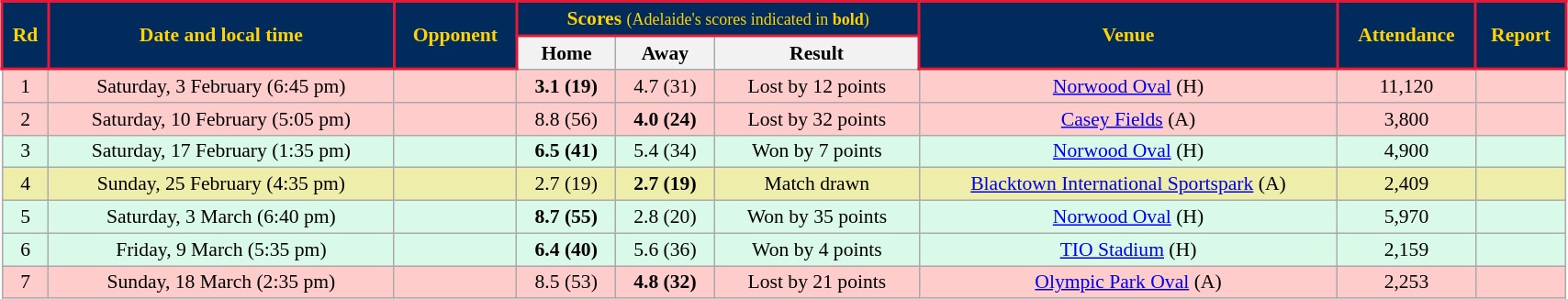<table class="wikitable" style="font-size:90%; text-align:center; width: 90%; margin-left: auto; margin-right: auto;">
<tr style="background:#002B5C; color: #FFD200;">
<td rowspan=2 style="border: solid #E21937 2px;"><span><strong>Rd</strong> </span></td>
<td rowspan=2 style="border: solid #E21937 2px;"><span><strong>Date and local time</strong></span></td>
<td rowspan=2 style="border: solid #E21937 2px;"><span><strong>Opponent</strong></span></td>
<td colspan=3 style="border: solid #E21937 2px;"><span><strong>Scores</strong> <small>(Adelaide's scores indicated in <strong>bold</strong>)</small></span></td>
<td rowspan=2 style="border: solid #E21937 2px;"><span><strong>Venue</strong></span></td>
<td rowspan=2 style="border: solid #E21937 2px;"><span><strong>Attendance</strong></span></td>
<td rowspan=2 style="border: solid #E21937 2px;"><span><strong>Report</strong></span></td>
</tr>
<tr>
<th><span>Home</span></th>
<th><span>Away</span></th>
<th><span>Result</span></th>
</tr>
<tr style="background:#fcc">
<td>1</td>
<td>Saturday, 3 February (6:45 pm)</td>
<td></td>
<td><strong>3.1 (19)</strong></td>
<td>4.7 (31)</td>
<td>Lost by 12 points</td>
<td><a href='#'>Norwood Oval</a> (H)</td>
<td>11,120</td>
<td></td>
</tr>
<tr style="background:#fcc">
<td>2</td>
<td>Saturday, 10 February (5:05 pm)</td>
<td></td>
<td>8.8 (56)</td>
<td><strong>4.0 (24)</strong></td>
<td>Lost by 32 points</td>
<td><a href='#'>Casey Fields</a> (A)</td>
<td>3,800</td>
<td></td>
</tr>
<tr style="background:#d9f9e9">
<td>3</td>
<td>Saturday, 17 February (1:35 pm)</td>
<td></td>
<td><strong>6.5 (41)</strong></td>
<td>5.4 (34)</td>
<td>Won by 7 points</td>
<td><a href='#'>Norwood Oval</a> (H)</td>
<td>4,900</td>
<td></td>
</tr>
<tr style="background:#eea">
<td>4</td>
<td>Sunday, 25 February (4:35 pm)</td>
<td></td>
<td>2.7 (19)</td>
<td><strong>2.7 (19)</strong></td>
<td>Match drawn</td>
<td><a href='#'>Blacktown International Sportspark</a> (A)</td>
<td>2,409</td>
<td></td>
</tr>
<tr style="background:#d9f9e9">
<td>5</td>
<td>Saturday, 3 March (6:40 pm)</td>
<td></td>
<td><strong>8.7 (55)</strong></td>
<td>2.8 (20)</td>
<td>Won by 35 points</td>
<td><a href='#'>Norwood Oval</a> (H)</td>
<td>5,970</td>
<td></td>
</tr>
<tr style="background:#d9f9e9">
<td>6</td>
<td>Friday, 9 March (5:35 pm)</td>
<td></td>
<td><strong>6.4 (40)</strong></td>
<td>5.6 (36)</td>
<td>Won by 4 points</td>
<td><a href='#'>TIO Stadium</a> (H)</td>
<td>2,159</td>
<td></td>
</tr>
<tr style="background:#fcc">
<td>7</td>
<td>Sunday, 18 March (2:35 pm)</td>
<td></td>
<td>8.5 (53)</td>
<td><strong>4.8 (32)</strong></td>
<td>Lost by 21 points</td>
<td><a href='#'>Olympic Park Oval</a> (A)</td>
<td>2,253</td>
<td></td>
</tr>
</table>
